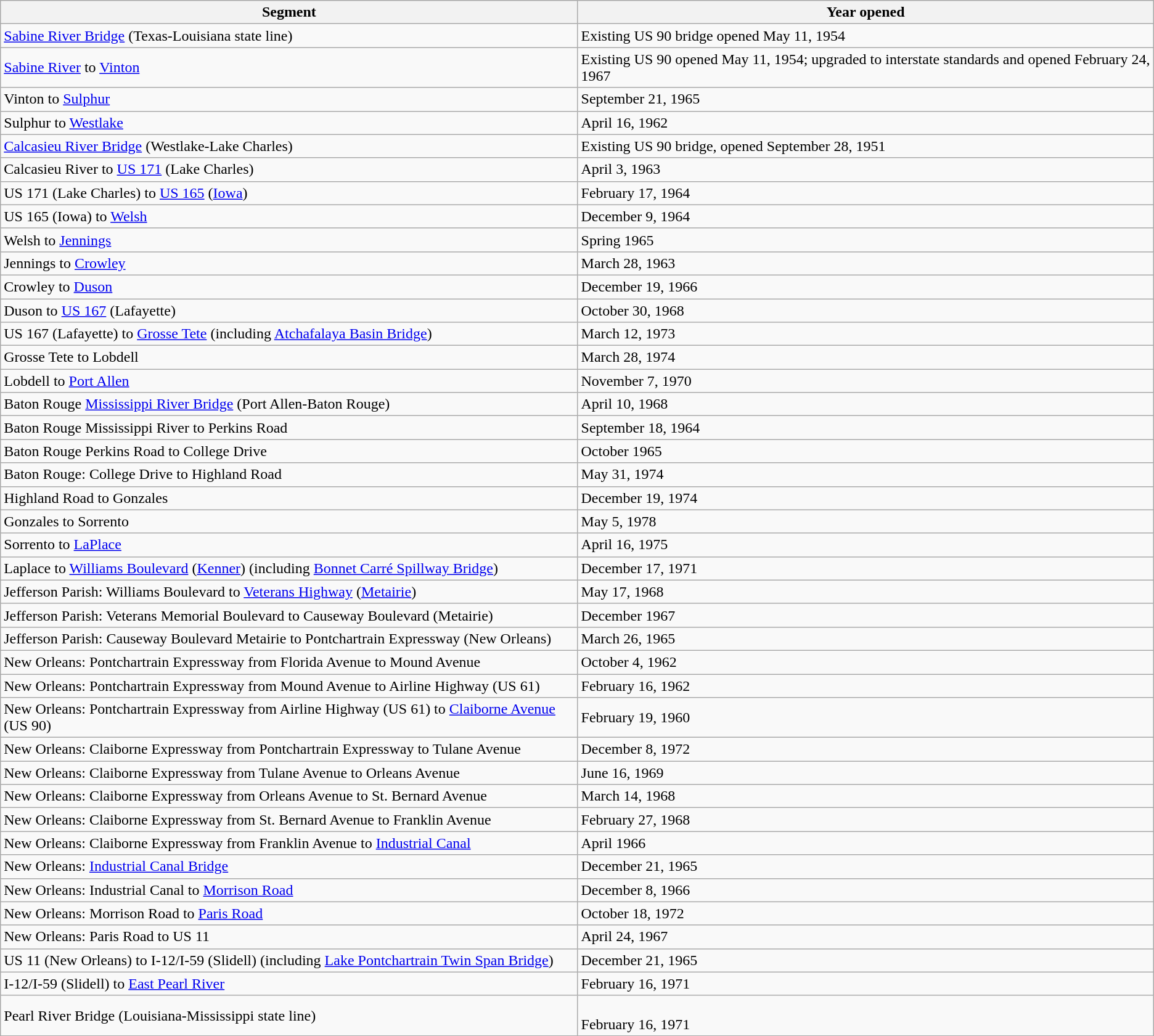<table class="wikitable sortable">
<tr>
<th>Segment</th>
<th>Year opened</th>
</tr>
<tr>
<td><a href='#'>Sabine River Bridge</a> (Texas-Louisiana state line)</td>
<td>Existing US 90 bridge opened May 11, 1954</td>
</tr>
<tr>
<td><a href='#'>Sabine River</a> to <a href='#'>Vinton</a></td>
<td>Existing US 90 opened May 11, 1954; upgraded to interstate standards and opened February 24, 1967</td>
</tr>
<tr>
<td>Vinton to <a href='#'>Sulphur</a></td>
<td>September 21, 1965</td>
</tr>
<tr>
<td>Sulphur to <a href='#'>Westlake</a></td>
<td>April 16, 1962</td>
</tr>
<tr>
<td><a href='#'>Calcasieu River Bridge</a> (Westlake-Lake Charles)</td>
<td>Existing US 90 bridge, opened September 28, 1951</td>
</tr>
<tr>
<td>Calcasieu River to <a href='#'>US 171</a> (Lake Charles)</td>
<td>April 3, 1963</td>
</tr>
<tr>
<td>US 171 (Lake Charles) to <a href='#'>US 165</a> (<a href='#'>Iowa</a>)</td>
<td>February 17, 1964</td>
</tr>
<tr>
<td>US 165 (Iowa) to <a href='#'>Welsh</a></td>
<td>December 9, 1964</td>
</tr>
<tr>
<td>Welsh to <a href='#'>Jennings</a></td>
<td>Spring 1965</td>
</tr>
<tr>
<td>Jennings to <a href='#'>Crowley</a></td>
<td>March 28, 1963</td>
</tr>
<tr>
<td>Crowley to <a href='#'>Duson</a></td>
<td>December 19, 1966</td>
</tr>
<tr>
<td>Duson to <a href='#'>US 167</a> (Lafayette)</td>
<td>October 30, 1968</td>
</tr>
<tr>
<td>US 167 (Lafayette) to <a href='#'>Grosse Tete</a> (including <a href='#'>Atchafalaya Basin Bridge</a>)</td>
<td>March 12, 1973</td>
</tr>
<tr>
<td>Grosse Tete to Lobdell</td>
<td>March 28, 1974</td>
</tr>
<tr>
<td>Lobdell to <a href='#'>Port Allen</a></td>
<td>November 7, 1970</td>
</tr>
<tr>
<td>Baton Rouge <a href='#'>Mississippi River Bridge</a> (Port Allen-Baton Rouge)</td>
<td>April 10, 1968</td>
</tr>
<tr>
<td>Baton Rouge Mississippi River to Perkins Road</td>
<td>September 18, 1964</td>
</tr>
<tr>
<td>Baton Rouge Perkins Road to College Drive</td>
<td>October 1965</td>
</tr>
<tr>
<td>Baton Rouge: College Drive to Highland Road</td>
<td>May 31, 1974</td>
</tr>
<tr>
<td>Highland Road to Gonzales</td>
<td>December 19, 1974</td>
</tr>
<tr>
<td>Gonzales to Sorrento</td>
<td>May 5, 1978</td>
</tr>
<tr>
<td>Sorrento to <a href='#'>LaPlace</a></td>
<td>April 16, 1975</td>
</tr>
<tr>
<td>Laplace to <a href='#'>Williams Boulevard</a> (<a href='#'>Kenner</a>) (including <a href='#'>Bonnet Carré Spillway Bridge</a>)</td>
<td>December 17, 1971</td>
</tr>
<tr>
<td>Jefferson Parish: Williams Boulevard to <a href='#'>Veterans Highway</a> (<a href='#'>Metairie</a>)</td>
<td>May 17, 1968</td>
</tr>
<tr>
<td>Jefferson Parish: Veterans Memorial Boulevard to Causeway Boulevard (Metairie)</td>
<td>December 1967</td>
</tr>
<tr>
<td>Jefferson Parish: Causeway Boulevard Metairie to Pontchartrain Expressway (New Orleans)</td>
<td>March 26, 1965</td>
</tr>
<tr>
<td>New Orleans: Pontchartrain Expressway from Florida Avenue to Mound Avenue</td>
<td>October 4, 1962</td>
</tr>
<tr>
<td>New Orleans: Pontchartrain Expressway from Mound Avenue to Airline Highway (US 61)</td>
<td>February 16, 1962</td>
</tr>
<tr>
<td>New Orleans: Pontchartrain Expressway from Airline Highway (US 61) to <a href='#'>Claiborne Avenue</a> (US 90)</td>
<td>February 19, 1960</td>
</tr>
<tr>
<td>New Orleans: Claiborne Expressway from Pontchartrain Expressway to Tulane Avenue</td>
<td>December 8, 1972</td>
</tr>
<tr>
<td>New Orleans: Claiborne Expressway from Tulane Avenue to Orleans Avenue</td>
<td>June 16, 1969</td>
</tr>
<tr>
<td>New Orleans: Claiborne Expressway from Orleans Avenue to St. Bernard Avenue</td>
<td>March 14, 1968</td>
</tr>
<tr>
<td>New Orleans: Claiborne Expressway from St. Bernard Avenue to Franklin Avenue</td>
<td>February 27, 1968</td>
</tr>
<tr>
<td>New Orleans: Claiborne Expressway from Franklin Avenue to <a href='#'>Industrial Canal</a></td>
<td>April 1966</td>
</tr>
<tr>
<td>New Orleans: <a href='#'>Industrial Canal Bridge</a></td>
<td>December 21, 1965</td>
</tr>
<tr>
<td>New Orleans: Industrial Canal to <a href='#'>Morrison Road</a></td>
<td>December 8, 1966</td>
</tr>
<tr>
<td>New Orleans: Morrison Road to <a href='#'>Paris Road</a></td>
<td>October 18, 1972</td>
</tr>
<tr>
<td>New Orleans: Paris Road to US 11</td>
<td>April 24, 1967</td>
</tr>
<tr>
<td>US 11 (New Orleans) to I-12/I-59 (Slidell) (including <a href='#'>Lake Pontchartrain Twin Span Bridge</a>)</td>
<td>December 21, 1965</td>
</tr>
<tr>
<td>I-12/I-59 (Slidell) to <a href='#'>East Pearl River</a></td>
<td>February 16, 1971</td>
</tr>
<tr>
<td>Pearl River Bridge (Louisiana-Mississippi state line)</td>
<td><br>February 16, 1971</td>
</tr>
</table>
